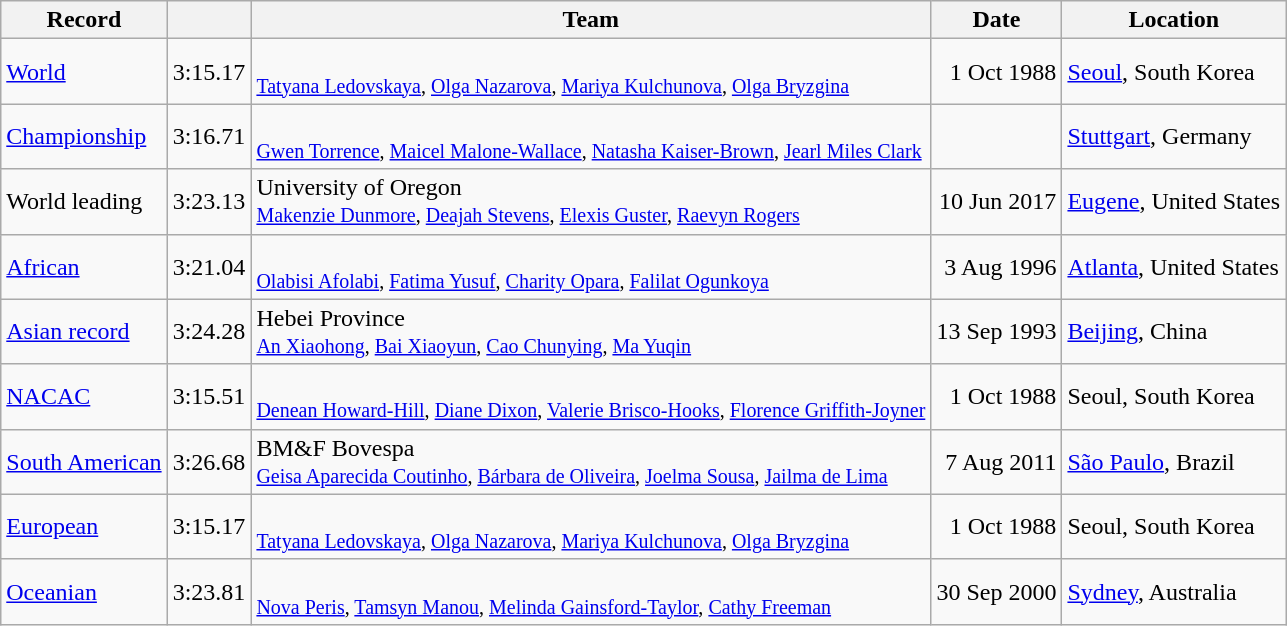<table class="wikitable">
<tr>
<th>Record</th>
<th></th>
<th>Team</th>
<th>Date</th>
<th>Location</th>
</tr>
<tr>
<td><a href='#'>World</a></td>
<td>3:15.17</td>
<td><br><small><a href='#'>Tatyana Ledovskaya</a>, <a href='#'>Olga Nazarova</a>, <a href='#'>Mariya Kulchunova</a>, <a href='#'>Olga Bryzgina</a></small></td>
<td align=right>1 Oct 1988</td>
<td><a href='#'>Seoul</a>, South Korea</td>
</tr>
<tr>
<td><a href='#'>Championship</a></td>
<td>3:16.71</td>
<td><br><small><a href='#'>Gwen Torrence</a>, <a href='#'>Maicel Malone-Wallace</a>, <a href='#'>Natasha Kaiser-Brown</a>, <a href='#'>Jearl Miles Clark</a></small></td>
<td align=right></td>
<td><a href='#'>Stuttgart</a>, Germany</td>
</tr>
<tr>
<td>World leading</td>
<td>3:23.13</td>
<td> University of Oregon<br><small><a href='#'>Makenzie Dunmore</a>, <a href='#'>Deajah Stevens</a>, <a href='#'>Elexis Guster</a>, <a href='#'>Raevyn Rogers</a></small></td>
<td align=right>10 Jun 2017</td>
<td><a href='#'>Eugene</a>, United States</td>
</tr>
<tr>
<td><a href='#'>African</a></td>
<td>3:21.04</td>
<td><br><small><a href='#'>Olabisi Afolabi</a>, <a href='#'>Fatima Yusuf</a>, <a href='#'>Charity Opara</a>, <a href='#'>Falilat Ogunkoya</a></small></td>
<td align=right>3 Aug 1996</td>
<td><a href='#'>Atlanta</a>, United States</td>
</tr>
<tr>
<td><a href='#'>Asian record</a></td>
<td>3:24.28</td>
<td> Hebei Province<br><small><a href='#'>An Xiaohong</a>, <a href='#'>Bai Xiaoyun</a>, <a href='#'>Cao Chunying</a>, <a href='#'>Ma Yuqin</a></small></td>
<td align=right>13 Sep 1993</td>
<td><a href='#'>Beijing</a>, China</td>
</tr>
<tr>
<td><a href='#'>NACAC</a></td>
<td>3:15.51</td>
<td><br><small><a href='#'>Denean Howard-Hill</a>, <a href='#'>Diane Dixon</a>, <a href='#'>Valerie Brisco-Hooks</a>, <a href='#'>Florence Griffith-Joyner</a></small></td>
<td align=right>1 Oct 1988</td>
<td>Seoul, South Korea</td>
</tr>
<tr>
<td><a href='#'>South American</a></td>
<td>3:26.68</td>
<td> BM&F Bovespa<br><small><a href='#'>Geisa Aparecida Coutinho</a>, <a href='#'>Bárbara de Oliveira</a>, <a href='#'>Joelma Sousa</a>, <a href='#'>Jailma de Lima</a></small></td>
<td align=right>7 Aug 2011</td>
<td><a href='#'>São Paulo</a>, Brazil</td>
</tr>
<tr>
<td><a href='#'>European</a></td>
<td>3:15.17</td>
<td><br><small><a href='#'>Tatyana Ledovskaya</a>, <a href='#'>Olga Nazarova</a>, <a href='#'>Mariya Kulchunova</a>, <a href='#'>Olga Bryzgina</a></small></td>
<td align=right>1 Oct 1988</td>
<td>Seoul, South Korea</td>
</tr>
<tr>
<td><a href='#'>Oceanian</a></td>
<td>3:23.81</td>
<td><br><small><a href='#'>Nova Peris</a>, <a href='#'>Tamsyn Manou</a>, <a href='#'>Melinda Gainsford-Taylor</a>, <a href='#'>Cathy Freeman</a></small></td>
<td align=right>30 Sep 2000</td>
<td><a href='#'>Sydney</a>, Australia</td>
</tr>
</table>
